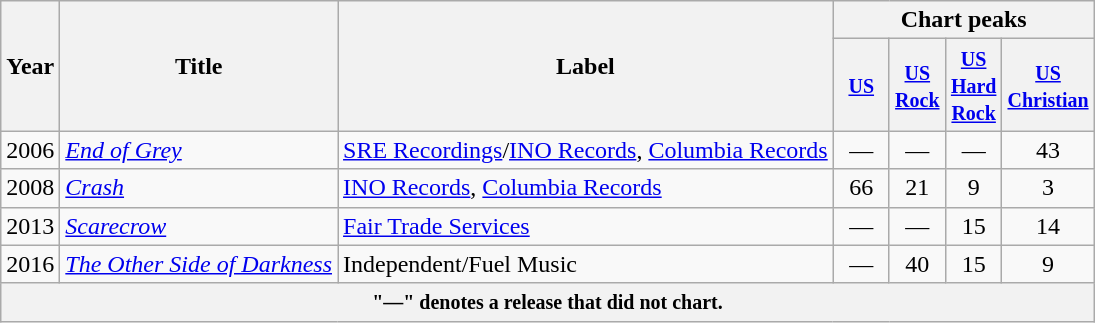<table class="wikitable">
<tr>
<th rowspan="2">Year</th>
<th rowspan="2">Title</th>
<th rowspan="2">Label</th>
<th colspan="4">Chart peaks</th>
</tr>
<tr>
<th style="width:30px;"><small><a href='#'>US</a></small></th>
<th style="width:30px;"><small><a href='#'>US Rock</a></small></th>
<th style="width:30px;"><small><a href='#'>US Hard Rock</a></small></th>
<th style="width:30px;"><small><a href='#'>US Christian</a></small></th>
</tr>
<tr>
<td>2006</td>
<td><em><a href='#'>End of Grey</a></em></td>
<td><a href='#'>SRE Recordings</a>/<a href='#'>INO Records</a>, <a href='#'>Columbia Records</a></td>
<td style="text-align:center;">—</td>
<td style="text-align:center;">—</td>
<td style="text-align:center;">—</td>
<td style="text-align:center;">43</td>
</tr>
<tr>
<td>2008</td>
<td><em><a href='#'>Crash</a></em></td>
<td><a href='#'>INO Records</a>, <a href='#'>Columbia Records</a></td>
<td style="text-align:center;">66</td>
<td style="text-align:center;">21</td>
<td style="text-align:center;">9</td>
<td style="text-align:center;">3</td>
</tr>
<tr>
<td>2013</td>
<td><em><a href='#'>Scarecrow</a></em></td>
<td><a href='#'>Fair Trade Services</a></td>
<td style="text-align:center;">—</td>
<td style="text-align:center;">—</td>
<td style="text-align:center;">15</td>
<td style="text-align:center;">14</td>
</tr>
<tr>
<td>2016</td>
<td><em><a href='#'>The Other Side of Darkness</a></em></td>
<td>Independent/Fuel Music</td>
<td style="text-align:center;">—</td>
<td style="text-align:center;">40</td>
<td style="text-align:center;">15</td>
<td style="text-align:center;">9</td>
</tr>
<tr>
<th colspan="7"><small>"—" denotes a release that did not chart.</small></th>
</tr>
</table>
